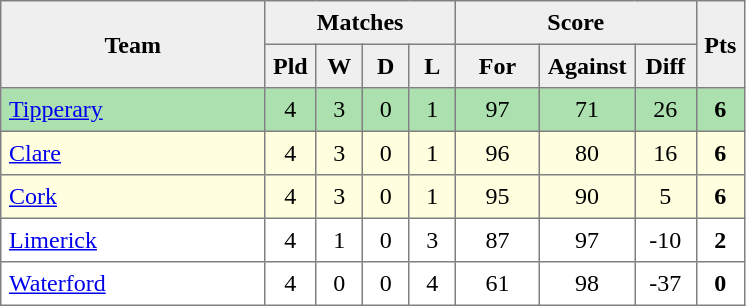<table style=border-collapse:collapse border=1 cellspacing=0 cellpadding=5>
<tr align=center bgcolor=#efefef>
<th rowspan=2 width=165>Team</th>
<th colspan=4>Matches</th>
<th colspan=3>Score</th>
<th rowspan=2width=20>Pts</th>
</tr>
<tr align=center bgcolor=#efefef>
<th width=20>Pld</th>
<th width=20>W</th>
<th width=20>D</th>
<th width=20>L</th>
<th width=45>For</th>
<th width=45>Against</th>
<th width=30>Diff</th>
</tr>
<tr align=center style="background:#ACE1AF;">
<td style="text-align:left;"><a href='#'>Tipperary</a></td>
<td>4</td>
<td>3</td>
<td>0</td>
<td>1</td>
<td>97</td>
<td>71</td>
<td>26</td>
<td><strong>6</strong></td>
</tr>
<tr align=center style="background:#FFFFE0;">
<td style="text-align:left;"><a href='#'>Clare</a></td>
<td>4</td>
<td>3</td>
<td>0</td>
<td>1</td>
<td>96</td>
<td>80</td>
<td>16</td>
<td><strong>6</strong></td>
</tr>
<tr align=center style="background:#FFFFE0;">
<td style="text-align:left;"><a href='#'>Cork</a></td>
<td>4</td>
<td>3</td>
<td>0</td>
<td>1</td>
<td>95</td>
<td>90</td>
<td>5</td>
<td><strong>6</strong></td>
</tr>
<tr align=center>
<td style="text-align:left;"><a href='#'>Limerick</a></td>
<td>4</td>
<td>1</td>
<td>0</td>
<td>3</td>
<td>87</td>
<td>97</td>
<td>-10</td>
<td><strong>2</strong></td>
</tr>
<tr align=center>
<td style="text-align:left;"><a href='#'>Waterford</a></td>
<td>4</td>
<td>0</td>
<td>0</td>
<td>4</td>
<td>61</td>
<td>98</td>
<td>-37</td>
<td><strong>0</strong></td>
</tr>
</table>
